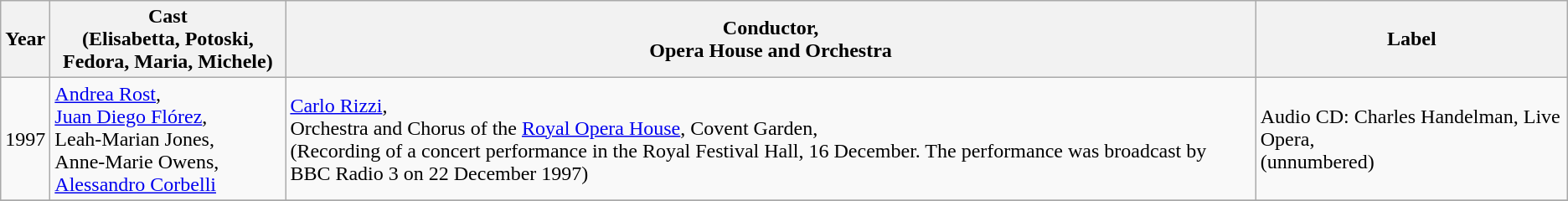<table class="wikitable">
<tr>
<th>Year</th>
<th width="180">Cast <br>(Elisabetta, Potoski, Fedora, Maria, Michele)</th>
<th>Conductor,<br>Opera House and Orchestra</th>
<th>Label</th>
</tr>
<tr>
<td>1997</td>
<td><a href='#'>Andrea Rost</a>,<br><a href='#'>Juan Diego Flórez</a>,<br>Leah-Marian Jones,<br>Anne-Marie Owens,<br><a href='#'>Alessandro Corbelli</a></td>
<td><a href='#'>Carlo Rizzi</a>,<br> Orchestra and Chorus of the <a href='#'>Royal Opera House</a>, Covent Garden,<br>(Recording of a concert performance in the Royal Festival Hall, 16 December. The performance was broadcast by BBC Radio 3 on 22 December 1997)</td>
<td>Audio CD: Charles Handelman, Live Opera,<br> (unnumbered)</td>
</tr>
<tr>
</tr>
</table>
